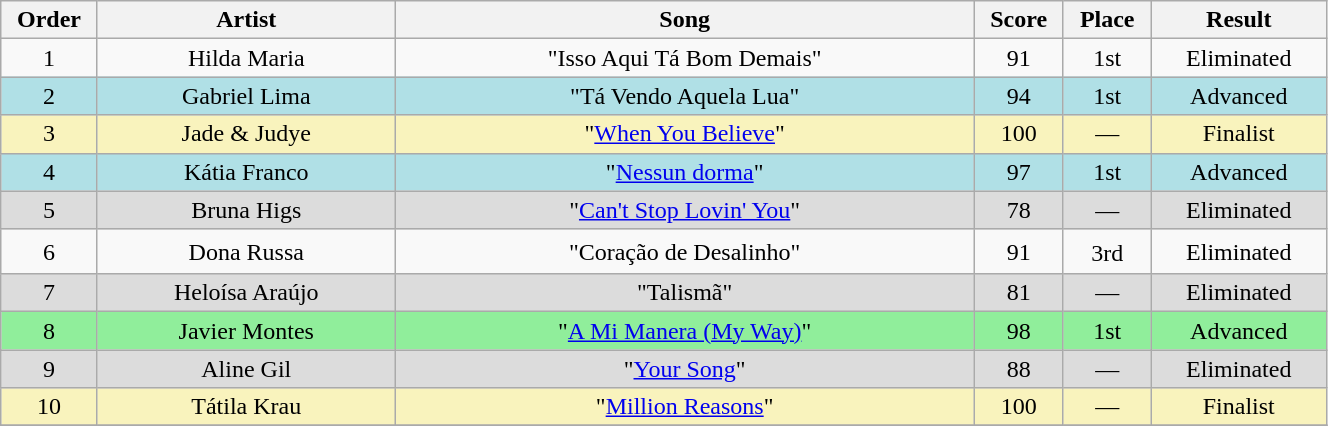<table class="wikitable" style="text-align:center; width:70%;">
<tr>
<th scope="col" width="05%">Order</th>
<th scope="col" width="17%">Artist</th>
<th scope="col" width="33%">Song</th>
<th scope="col" width="05%">Score</th>
<th scope="col" width="05%">Place</th>
<th scope="col" width="10%">Result</th>
</tr>
<tr>
<td>1</td>
<td>Hilda Maria</td>
<td>"Isso Aqui Tá Bom Demais"</td>
<td>91</td>
<td>1st</td>
<td>Eliminated</td>
</tr>
<tr bgcolor=B0E0E6>
<td>2</td>
<td>Gabriel Lima</td>
<td>"Tá Vendo Aquela Lua"</td>
<td>94</td>
<td>1st</td>
<td>Advanced</td>
</tr>
<tr bgcolor=F9F3BD>
<td>3</td>
<td>Jade & Judye</td>
<td>"<a href='#'>When You Believe</a>"</td>
<td>100</td>
<td>—</td>
<td>Finalist</td>
</tr>
<tr bgcolor=B0E0E6>
<td>4</td>
<td>Kátia Franco</td>
<td>"<a href='#'>Nessun dorma</a>"</td>
<td>97</td>
<td>1st</td>
<td>Advanced</td>
</tr>
<tr bgcolor=DCDCDC>
<td>5</td>
<td>Bruna Higs</td>
<td>"<a href='#'>Can't Stop Lovin' You</a>"</td>
<td>78</td>
<td>—</td>
<td>Eliminated</td>
</tr>
<tr>
<td>6</td>
<td>Dona Russa</td>
<td>"Coração de Desalinho"</td>
<td>91</td>
<td>3rd<sup></sup></td>
<td>Eliminated</td>
</tr>
<tr bgcolor=DCDCDC>
<td>7</td>
<td>Heloísa Araújo</td>
<td>"Talismã"</td>
<td>81</td>
<td>—</td>
<td>Eliminated</td>
</tr>
<tr bgcolor=90EE9B>
<td>8</td>
<td>Javier Montes</td>
<td>"<a href='#'>A Mi Manera (My Way)</a>"</td>
<td>98</td>
<td>1st</td>
<td>Advanced</td>
</tr>
<tr bgcolor=DCDCDC>
<td>9</td>
<td>Aline Gil</td>
<td>"<a href='#'>Your Song</a>"</td>
<td>88</td>
<td>—</td>
<td>Eliminated</td>
</tr>
<tr bgcolor=F9F3BD>
<td>10</td>
<td>Tátila Krau</td>
<td>"<a href='#'>Million Reasons</a>"</td>
<td>100</td>
<td>—</td>
<td>Finalist</td>
</tr>
<tr>
</tr>
</table>
